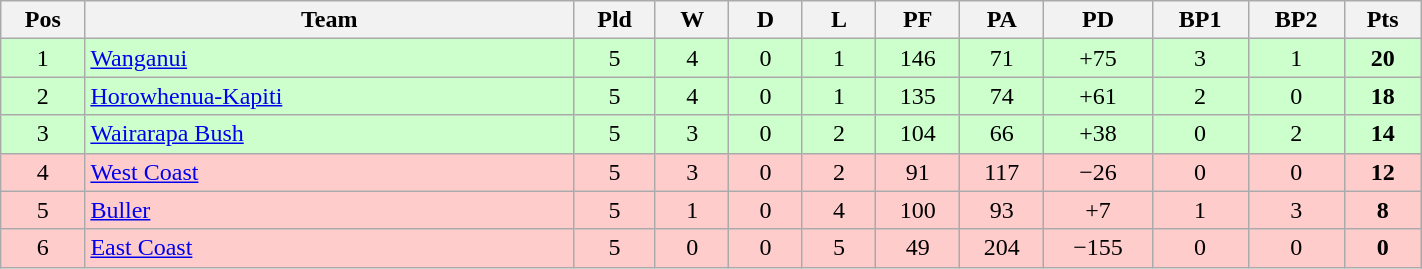<table class="wikitable" style="text-align:center" width=75%>
<tr>
<th width=20 abbr="Position">Pos</th>
<th width=175>Team</th>
<th width=20 abbr="Played">Pld</th>
<th width=20 abbr="Won">W</th>
<th width=20 abbr="Drawn">D</th>
<th width=20 abbr="Lost">L</th>
<th width=20 abbr="Points for">PF</th>
<th width=20 abbr="Points against">PA</th>
<th width=25 abbr="Points difference">PD</th>
<th width=20 abbr="Bonus Points 1">BP1</th>
<th width=20 abbr="Bonus Points 2">BP2</th>
<th width=20 abbr="Points">Pts</th>
</tr>
<tr style="background:#ccffcc">
<td>1</td>
<td style="text-align:left"><a href='#'>Wanganui</a></td>
<td>5</td>
<td>4</td>
<td>0</td>
<td>1</td>
<td>146</td>
<td>71</td>
<td>+75</td>
<td>3</td>
<td>1</td>
<td><strong>20</strong></td>
</tr>
<tr style="background:#ccffcc">
<td>2</td>
<td style="text-align:left"><a href='#'>Horowhenua-Kapiti</a></td>
<td>5</td>
<td>4</td>
<td>0</td>
<td>1</td>
<td>135</td>
<td>74</td>
<td>+61</td>
<td>2</td>
<td>0</td>
<td><strong>18</strong></td>
</tr>
<tr style="background:#ccffcc">
<td>3</td>
<td style="text-align:left"><a href='#'>Wairarapa Bush</a></td>
<td>5</td>
<td>3</td>
<td>0</td>
<td>2</td>
<td>104</td>
<td>66</td>
<td>+38</td>
<td>0</td>
<td>2</td>
<td><strong>14</strong></td>
</tr>
<tr style="background:#ffcccc">
<td>4</td>
<td style="text-align:left"><a href='#'>West Coast</a></td>
<td>5</td>
<td>3</td>
<td>0</td>
<td>2</td>
<td>91</td>
<td>117</td>
<td>−26</td>
<td>0</td>
<td>0</td>
<td><strong>12</strong></td>
</tr>
<tr style="background:#ffcccc">
<td>5</td>
<td style="text-align:left"><a href='#'>Buller</a></td>
<td>5</td>
<td>1</td>
<td>0</td>
<td>4</td>
<td>100</td>
<td>93</td>
<td>+7</td>
<td>1</td>
<td>3</td>
<td><strong>8</strong></td>
</tr>
<tr style="background:#ffcccc">
<td>6</td>
<td style="text-align:left"><a href='#'>East Coast</a></td>
<td>5</td>
<td>0</td>
<td>0</td>
<td>5</td>
<td>49</td>
<td>204</td>
<td>−155</td>
<td>0</td>
<td>0</td>
<td><strong>0</strong></td>
</tr>
</table>
